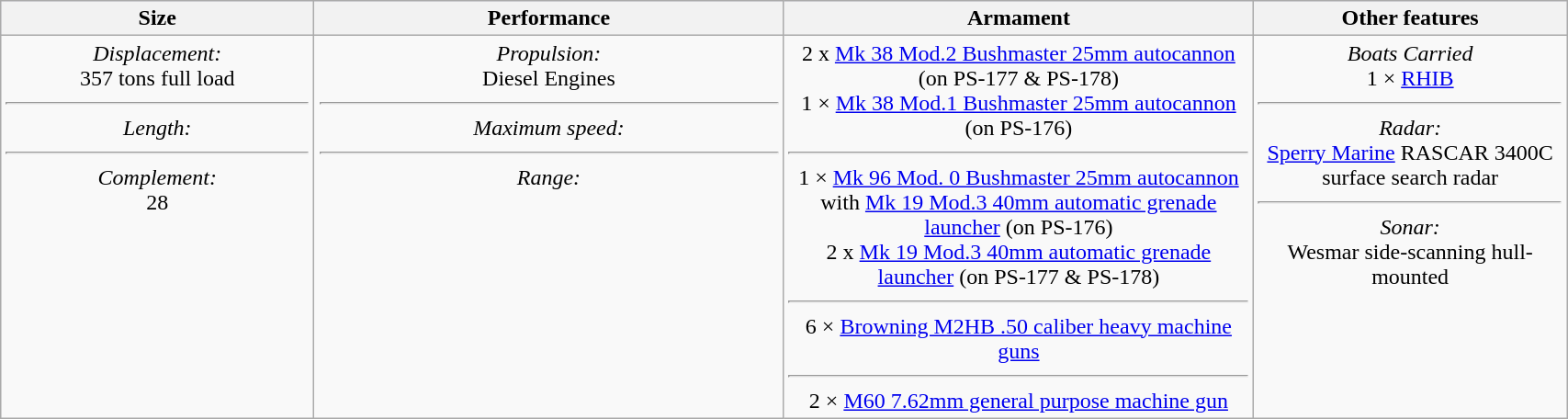<table class="wikitable" width="90%" style="text-align: center">
<tr bgcolor="lavender">
<th>Size</th>
<th>Performance</th>
<th>Armament</th>
<th>Other features</th>
</tr>
<tr>
<td valign="top" width="20%"><em>Displacement:</em><br>357 tons full load <hr><em>Length:</em><br> <hr><em>Complement:</em><br>28</td>
<td valign="top" width="30%"><em>Propulsion:</em><br>Diesel Engines <hr><em>Maximum speed:</em><br> <hr><em>Range:</em><br></td>
<td valign="top" width="30%">2 x <a href='#'>Mk 38 Mod.2 Bushmaster 25mm autocannon</a> (on PS-177 & PS-178)<br>1 × <a href='#'>Mk 38 Mod.1 Bushmaster 25mm autocannon</a> (on PS-176)<hr>1 × <a href='#'>Mk 96 Mod. 0 Bushmaster 25mm autocannon</a> with <a href='#'>Mk 19 Mod.3 40mm automatic grenade launcher</a> (on PS-176) <br>2 x <a href='#'>Mk 19 Mod.3 40mm automatic grenade launcher</a> (on PS-177 & PS-178)<hr>6 × <a href='#'>Browning M2HB .50 caliber heavy machine guns</a> <hr>2 × <a href='#'>M60 7.62mm general purpose machine gun</a></td>
<td valign="top" width="20%"><em>Boats Carried</em><br>1 ×  <a href='#'>RHIB</a><hr><em>Radar:</em><br><a href='#'>Sperry Marine</a> RASCAR 3400C surface search radar<hr><em>Sonar:</em><br>Wesmar side-scanning hull-mounted</td>
</tr>
</table>
